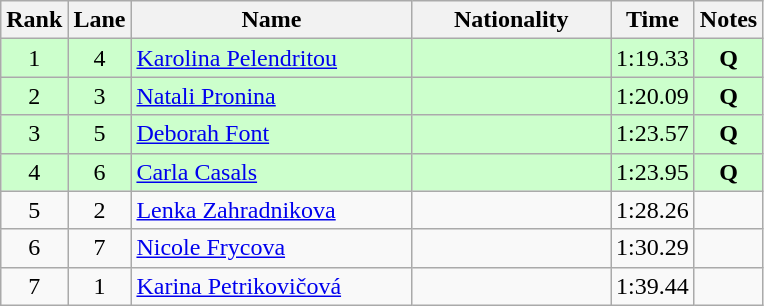<table class="wikitable sortable" style="text-align:center">
<tr>
<th>Rank</th>
<th>Lane</th>
<th style="width:180px">Name</th>
<th style="width:125px">Nationality</th>
<th>Time</th>
<th>Notes</th>
</tr>
<tr style="background:#cfc;">
<td>1</td>
<td>4</td>
<td style="text-align:left;"><a href='#'>Karolina Pelendritou</a></td>
<td style="text-align:left;"></td>
<td>1:19.33</td>
<td><strong>Q</strong></td>
</tr>
<tr style="background:#cfc;">
<td>2</td>
<td>3</td>
<td style="text-align:left;"><a href='#'>Natali Pronina</a></td>
<td style="text-align:left;"></td>
<td>1:20.09</td>
<td><strong>Q</strong></td>
</tr>
<tr style="background:#cfc;">
<td>3</td>
<td>5</td>
<td style="text-align:left;"><a href='#'>Deborah Font</a></td>
<td style="text-align:left;"></td>
<td>1:23.57</td>
<td><strong>Q</strong></td>
</tr>
<tr style="background:#cfc;">
<td>4</td>
<td>6</td>
<td style="text-align:left;"><a href='#'>Carla Casals</a></td>
<td style="text-align:left;"></td>
<td>1:23.95</td>
<td><strong>Q</strong></td>
</tr>
<tr>
<td>5</td>
<td>2</td>
<td style="text-align:left;"><a href='#'>Lenka Zahradnikova</a></td>
<td style="text-align:left;"></td>
<td>1:28.26</td>
<td></td>
</tr>
<tr>
<td>6</td>
<td>7</td>
<td style="text-align:left;"><a href='#'>Nicole Frycova</a></td>
<td style="text-align:left;"></td>
<td>1:30.29</td>
<td></td>
</tr>
<tr>
<td>7</td>
<td>1</td>
<td style="text-align:left;"><a href='#'>Karina Petrikovičová</a></td>
<td style="text-align:left;"></td>
<td>1:39.44</td>
<td></td>
</tr>
</table>
